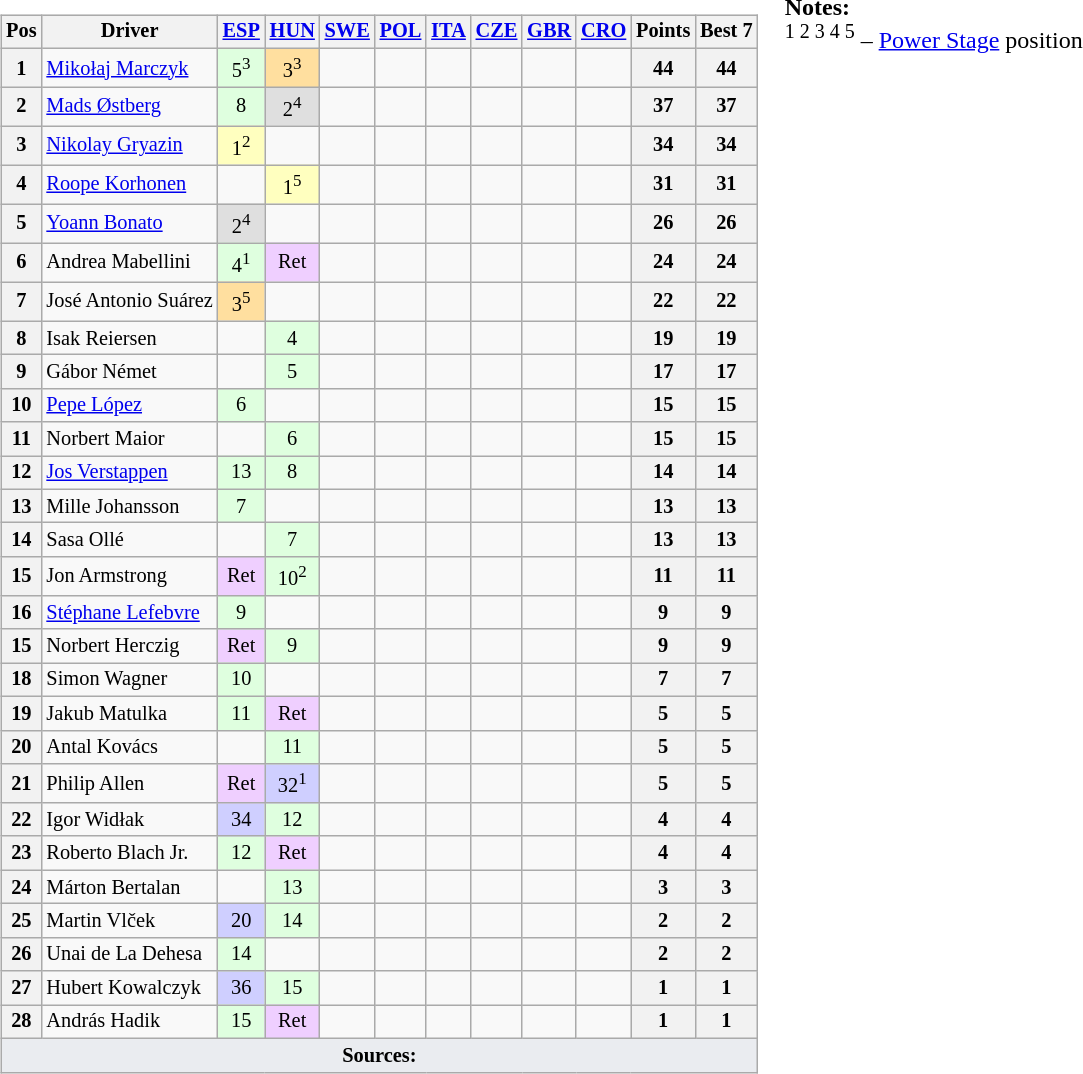<table>
<tr>
<td valign="top"><br><table class="wikitable" style="font-size: 85%; text-align: center">
<tr valign="top">
<th valign="middle">Pos</th>
<th valign="middle">Driver</th>
<th><a href='#'>ESP</a><br></th>
<th><a href='#'>HUN</a><br></th>
<th><a href='#'>SWE</a><br></th>
<th><a href='#'>POL</a><br></th>
<th><a href='#'>ITA</a><br></th>
<th><a href='#'>CZE</a><br></th>
<th><a href='#'>GBR</a><br></th>
<th><a href='#'>CRO</a><br></th>
<th valign="middle">Points</th>
<th valign="middle">Best 7</th>
</tr>
<tr>
<th>1</th>
<td align="left"> <a href='#'>Mikołaj Marczyk</a></td>
<td style="background:#DFFFDF;">5<sup>3</sup></td>
<td style="background:#FFDF9F;">3<sup>3</sup></td>
<td></td>
<td></td>
<td></td>
<td></td>
<td></td>
<td></td>
<th>44</th>
<th>44</th>
</tr>
<tr>
<th>2</th>
<td align="left"> <a href='#'>Mads Østberg</a></td>
<td style="background:#DFFFDF;">8</td>
<td style="background:#DFDFDF;">2<sup>4</sup></td>
<td></td>
<td></td>
<td></td>
<td></td>
<td></td>
<td></td>
<th>37</th>
<th>37</th>
</tr>
<tr>
<th>3</th>
<td align="left"> <a href='#'>Nikolay Gryazin</a></td>
<td style="background:#FFFFBF;">1<sup>2</sup></td>
<td></td>
<td></td>
<td></td>
<td></td>
<td></td>
<td></td>
<td></td>
<th>34</th>
<th>34</th>
</tr>
<tr>
<th>4</th>
<td align="left"> <a href='#'>Roope Korhonen</a></td>
<td></td>
<td style="background:#FFFFBF;">1<sup>5</sup></td>
<td></td>
<td></td>
<td></td>
<td></td>
<td></td>
<td></td>
<th>31</th>
<th>31</th>
</tr>
<tr>
<th>5</th>
<td align="left"> <a href='#'>Yoann Bonato</a></td>
<td style="background:#DFDFDF;">2<sup>4</sup></td>
<td></td>
<td></td>
<td></td>
<td></td>
<td></td>
<td></td>
<td></td>
<th>26</th>
<th>26</th>
</tr>
<tr>
<th>6</th>
<td align="left"> Andrea Mabellini</td>
<td style="background:#DFFFDF;">4<sup>1</sup></td>
<td style="background:#EFCFFF;">Ret</td>
<td></td>
<td></td>
<td></td>
<td></td>
<td></td>
<td></td>
<th>24</th>
<th>24</th>
</tr>
<tr>
<th>7</th>
<td align="left"> José Antonio Suárez</td>
<td style="background:#FFDF9F;">3<sup>5</sup></td>
<td></td>
<td></td>
<td></td>
<td></td>
<td></td>
<td></td>
<td></td>
<th>22</th>
<th>22</th>
</tr>
<tr>
<th>8</th>
<td align="left"> Isak Reiersen</td>
<td></td>
<td style="background:#DFFFDF;">4</td>
<td></td>
<td></td>
<td></td>
<td></td>
<td></td>
<td></td>
<th>19</th>
<th>19</th>
</tr>
<tr>
<th>9</th>
<td align="left"> Gábor Német</td>
<td></td>
<td style="background:#DFFFDF;">5</td>
<td></td>
<td></td>
<td></td>
<td></td>
<td></td>
<td></td>
<th>17</th>
<th>17</th>
</tr>
<tr>
<th>10</th>
<td align="left"> <a href='#'>Pepe López</a></td>
<td style="background:#DFFFDF;">6</td>
<td></td>
<td></td>
<td></td>
<td></td>
<td></td>
<td></td>
<td></td>
<th>15</th>
<th>15</th>
</tr>
<tr>
<th>11</th>
<td align="left"> Norbert Maior</td>
<td></td>
<td style="background:#DFFFDF;">6</td>
<td></td>
<td></td>
<td></td>
<td></td>
<td></td>
<td></td>
<th>15</th>
<th>15</th>
</tr>
<tr>
<th>12</th>
<td align="left"> <a href='#'>Jos Verstappen</a></td>
<td style="background:#DFFFDF;">13</td>
<td style="background:#DFFFDF;">8</td>
<td></td>
<td></td>
<td></td>
<td></td>
<td></td>
<td></td>
<th>14</th>
<th>14</th>
</tr>
<tr>
<th>13</th>
<td align="left"> Mille Johansson</td>
<td style="background:#DFFFDF;">7</td>
<td></td>
<td></td>
<td></td>
<td></td>
<td></td>
<td></td>
<td></td>
<th>13</th>
<th>13</th>
</tr>
<tr>
<th>14</th>
<td align="left"> Sasa Ollé</td>
<td></td>
<td style="background:#DFFFDF;">7</td>
<td></td>
<td></td>
<td></td>
<td></td>
<td></td>
<td></td>
<th>13</th>
<th>13</th>
</tr>
<tr>
<th>15</th>
<td align="left"> Jon Armstrong</td>
<td style="background:#EFCFFF;">Ret</td>
<td style="background:#DFFFDF;">10<sup>2</sup></td>
<td></td>
<td></td>
<td></td>
<td></td>
<td></td>
<td></td>
<th>11</th>
<th>11</th>
</tr>
<tr>
<th>16</th>
<td align="left"> <a href='#'>Stéphane Lefebvre</a></td>
<td style="background:#DFFFDF;">9</td>
<td></td>
<td></td>
<td></td>
<td></td>
<td></td>
<td></td>
<td></td>
<th>9</th>
<th>9</th>
</tr>
<tr>
<th>15</th>
<td align="left"> Norbert Herczig</td>
<td style="background:#EFCFFF;">Ret</td>
<td style="background:#DFFFDF;">9</td>
<td></td>
<td></td>
<td></td>
<td></td>
<td></td>
<td></td>
<th>9</th>
<th>9</th>
</tr>
<tr>
<th>18</th>
<td align="left"> Simon Wagner</td>
<td style="background:#DFFFDF;">10</td>
<td></td>
<td></td>
<td></td>
<td></td>
<td></td>
<td></td>
<td></td>
<th>7</th>
<th>7</th>
</tr>
<tr>
<th>19</th>
<td align="left"> Jakub Matulka</td>
<td style="background:#DFFFDF;">11</td>
<td style="background:#EFCFFF;">Ret</td>
<td></td>
<td></td>
<td></td>
<td></td>
<td></td>
<td></td>
<th>5</th>
<th>5</th>
</tr>
<tr>
<th>20</th>
<td align="left"> Antal Kovács</td>
<td></td>
<td style="background:#DFFFDF;">11</td>
<td></td>
<td></td>
<td></td>
<td></td>
<td></td>
<td></td>
<th>5</th>
<th>5</th>
</tr>
<tr>
<th>21</th>
<td align="left"> Philip Allen</td>
<td style="background:#EFCFFF;">Ret</td>
<td style="background:#CFCFFF;">32<sup>1</sup></td>
<td></td>
<td></td>
<td></td>
<td></td>
<td></td>
<td></td>
<th>5</th>
<th>5</th>
</tr>
<tr>
<th>22</th>
<td align="left"> Igor Widłak</td>
<td style="background:#CFCFFF;">34</td>
<td style="background:#DFFFDF;">12</td>
<td></td>
<td></td>
<td></td>
<td></td>
<td></td>
<td></td>
<th>4</th>
<th>4</th>
</tr>
<tr>
<th>23</th>
<td align="left"> Roberto Blach Jr.</td>
<td style="background:#DFFFDF;">12</td>
<td style="background:#EFCFFF;">Ret</td>
<td></td>
<td></td>
<td></td>
<td></td>
<td></td>
<td></td>
<th>4</th>
<th>4</th>
</tr>
<tr>
<th>24</th>
<td align="left"> Márton Bertalan</td>
<td></td>
<td style="background:#DFFFDF;">13</td>
<td></td>
<td></td>
<td></td>
<td></td>
<td></td>
<td></td>
<th>3</th>
<th>3</th>
</tr>
<tr>
<th>25</th>
<td align="left"> Martin Vlček</td>
<td style="background:#CFCFFF;">20</td>
<td style="background:#DFFFDF;">14</td>
<td></td>
<td></td>
<td></td>
<td></td>
<td></td>
<td></td>
<th>2</th>
<th>2</th>
</tr>
<tr>
<th>26</th>
<td align="left"> Unai de La Dehesa</td>
<td style="background:#DFFFDF;">14</td>
<td></td>
<td></td>
<td></td>
<td></td>
<td></td>
<td></td>
<td></td>
<th>2</th>
<th>2</th>
</tr>
<tr>
<th>27</th>
<td align="left"> Hubert Kowalczyk</td>
<td style="background:#CFCFFF;">36</td>
<td style="background:#DFFFDF;">15</td>
<td></td>
<td></td>
<td></td>
<td></td>
<td></td>
<td></td>
<th>1</th>
<th>1</th>
</tr>
<tr>
<th>28</th>
<td align="left"> András Hadik</td>
<td style="background:#DFFFDF;">15</td>
<td style="background:#EFCFFF;">Ret</td>
<td></td>
<td></td>
<td></td>
<td></td>
<td></td>
<td></td>
<th>1</th>
<th>1</th>
</tr>
<tr>
<td colspan="12" style="background-color:#EAECF0;text-align:center"><strong>Sources:</strong></td>
</tr>
</table>
</td>
<td valign="top"><br>
<span><strong>Notes:</strong><br><sup>1 2 3 4 5</sup> – <a href='#'>Power Stage</a> position</span></td>
</tr>
</table>
